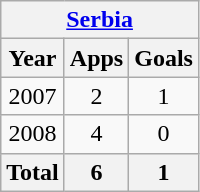<table class="wikitable" style="text-align:center">
<tr>
<th colspan="3"><a href='#'>Serbia</a></th>
</tr>
<tr>
<th>Year</th>
<th>Apps</th>
<th>Goals</th>
</tr>
<tr>
<td>2007</td>
<td>2</td>
<td>1</td>
</tr>
<tr>
<td>2008</td>
<td>4</td>
<td>0</td>
</tr>
<tr>
<th>Total</th>
<th>6</th>
<th>1</th>
</tr>
</table>
